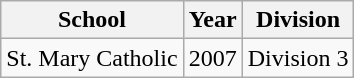<table class="wikitable">
<tr>
<th>School</th>
<th>Year</th>
<th>Division</th>
</tr>
<tr>
<td>St. Mary Catholic</td>
<td>2007</td>
<td>Division 3</td>
</tr>
</table>
